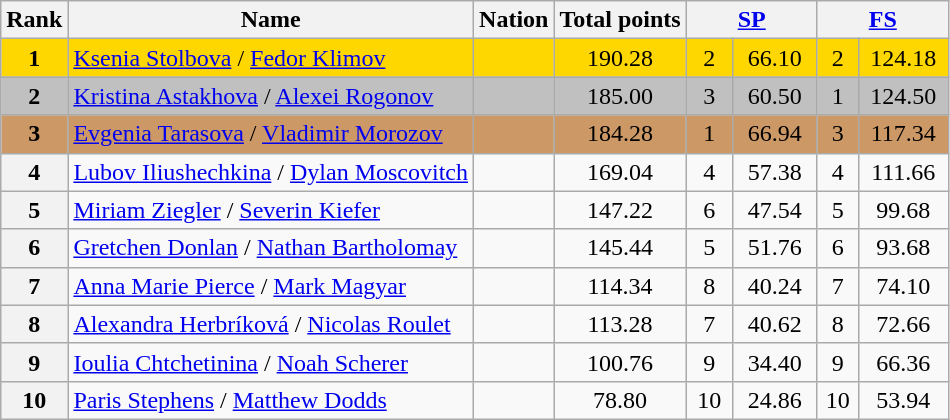<table class="wikitable sortable">
<tr>
<th>Rank</th>
<th>Name</th>
<th>Nation</th>
<th>Total points</th>
<th colspan="2" width="80px"><a href='#'>SP</a></th>
<th colspan="2" width="80px"><a href='#'>FS</a></th>
</tr>
<tr bgcolor="gold">
<td align="center"><strong>1</strong></td>
<td><a href='#'>Ksenia Stolbova</a> / <a href='#'>Fedor Klimov</a></td>
<td></td>
<td align="center">190.28</td>
<td align="center">2</td>
<td align="center">66.10</td>
<td align="center">2</td>
<td align="center">124.18</td>
</tr>
<tr bgcolor="silver">
<td align="center"><strong>2</strong></td>
<td><a href='#'>Kristina Astakhova</a> / <a href='#'>Alexei Rogonov</a></td>
<td></td>
<td align="center">185.00</td>
<td align="center">3</td>
<td align="center">60.50</td>
<td align="center">1</td>
<td align="center">124.50</td>
</tr>
<tr bgcolor="cc9966">
<td align="center"><strong>3</strong></td>
<td><a href='#'>Evgenia Tarasova</a> / <a href='#'>Vladimir Morozov</a></td>
<td></td>
<td align="center">184.28</td>
<td align="center">1</td>
<td align="center">66.94</td>
<td align="center">3</td>
<td align="center">117.34</td>
</tr>
<tr>
<th>4</th>
<td><a href='#'>Lubov Iliushechkina</a> / <a href='#'>Dylan Moscovitch</a></td>
<td></td>
<td align="center">169.04</td>
<td align="center">4</td>
<td align="center">57.38</td>
<td align="center">4</td>
<td align="center">111.66</td>
</tr>
<tr>
<th>5</th>
<td><a href='#'>Miriam Ziegler</a> / <a href='#'>Severin Kiefer</a></td>
<td></td>
<td align="center">147.22</td>
<td align="center">6</td>
<td align="center">47.54</td>
<td align="center">5</td>
<td align="center">99.68</td>
</tr>
<tr>
<th>6</th>
<td><a href='#'>Gretchen Donlan</a> / <a href='#'>Nathan Bartholomay</a></td>
<td></td>
<td align="center">145.44</td>
<td align="center">5</td>
<td align="center">51.76</td>
<td align="center">6</td>
<td align="center">93.68</td>
</tr>
<tr>
<th>7</th>
<td><a href='#'>Anna Marie Pierce</a> / <a href='#'>Mark Magyar</a></td>
<td></td>
<td align="center">114.34</td>
<td align="center">8</td>
<td align="center">40.24</td>
<td align="center">7</td>
<td align="center">74.10</td>
</tr>
<tr>
<th>8</th>
<td><a href='#'>Alexandra Herbríková</a> / <a href='#'>Nicolas Roulet</a></td>
<td></td>
<td align="center">113.28</td>
<td align="center">7</td>
<td align="center">40.62</td>
<td align="center">8</td>
<td align="center">72.66</td>
</tr>
<tr>
<th>9</th>
<td><a href='#'>Ioulia Chtchetinina</a> / <a href='#'>Noah Scherer</a></td>
<td></td>
<td align="center">100.76</td>
<td align="center">9</td>
<td align="center">34.40</td>
<td align="center">9</td>
<td align="center">66.36</td>
</tr>
<tr>
<th>10</th>
<td><a href='#'>Paris Stephens</a> / <a href='#'>Matthew Dodds</a></td>
<td></td>
<td align="center">78.80</td>
<td align="center">10</td>
<td align="center">24.86</td>
<td align="center">10</td>
<td align="center">53.94</td>
</tr>
</table>
